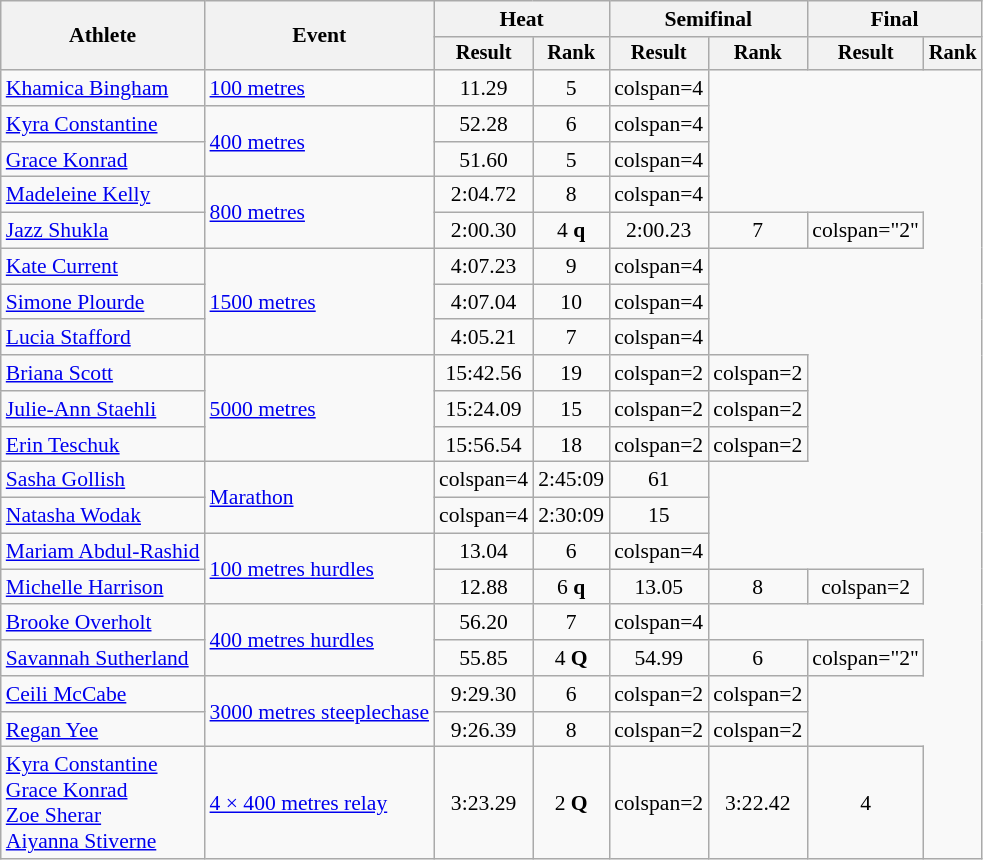<table class="wikitable" style="font-size:90%">
<tr>
<th rowspan="2">Athlete</th>
<th rowspan="2">Event</th>
<th colspan="2">Heat</th>
<th colspan="2">Semifinal</th>
<th colspan="2">Final</th>
</tr>
<tr style="font-size:95%">
<th>Result</th>
<th>Rank</th>
<th>Result</th>
<th>Rank</th>
<th>Result</th>
<th>Rank</th>
</tr>
<tr align=center>
<td align=left><a href='#'>Khamica Bingham</a></td>
<td align=left><a href='#'>100 metres</a></td>
<td>11.29</td>
<td>5</td>
<td>colspan=4 </td>
</tr>
<tr align=center>
<td align=left><a href='#'>Kyra Constantine</a></td>
<td align=left rowspan=2><a href='#'>400 metres</a></td>
<td>52.28</td>
<td>6</td>
<td>colspan=4 </td>
</tr>
<tr align=center>
<td align=left><a href='#'>Grace Konrad</a></td>
<td>51.60 </td>
<td>5</td>
<td>colspan=4 </td>
</tr>
<tr align=center>
<td align=left><a href='#'>Madeleine Kelly</a></td>
<td align=left rowspan=2><a href='#'>800 metres</a></td>
<td>2:04.72</td>
<td>8</td>
<td>colspan=4 </td>
</tr>
<tr align=center>
<td align=left><a href='#'>Jazz Shukla</a></td>
<td>2:00.30 </td>
<td>4 <strong>q</strong></td>
<td>2:00.23 </td>
<td>7</td>
<td>colspan="2" </td>
</tr>
<tr align=center>
<td align=left><a href='#'>Kate Current</a></td>
<td align=left rowspan=3><a href='#'>1500 metres</a></td>
<td>4:07.23 </td>
<td>9</td>
<td>colspan=4 </td>
</tr>
<tr align=center>
<td align=left><a href='#'>Simone Plourde</a></td>
<td>4:07.04</td>
<td>10</td>
<td>colspan=4 </td>
</tr>
<tr align=center>
<td align=left><a href='#'>Lucia Stafford</a></td>
<td>4:05.21</td>
<td>7</td>
<td>colspan=4 </td>
</tr>
<tr align=center>
<td align=left><a href='#'>Briana Scott</a></td>
<td align=left rowspan=3><a href='#'>5000 metres</a></td>
<td>15:42.56</td>
<td>19</td>
<td>colspan=2</td>
<td>colspan=2 </td>
</tr>
<tr align=center>
<td align=left><a href='#'>Julie-Ann Staehli</a></td>
<td>15:24.09</td>
<td>15</td>
<td>colspan=2</td>
<td>colspan=2 </td>
</tr>
<tr align=center>
<td align=left><a href='#'>Erin Teschuk</a></td>
<td>15:56.54</td>
<td>18</td>
<td>colspan=2</td>
<td>colspan=2 </td>
</tr>
<tr align=center>
<td align=left><a href='#'>Sasha Gollish</a></td>
<td align=left rowspan=2><a href='#'>Marathon</a></td>
<td>colspan=4</td>
<td>2:45:09 </td>
<td>61</td>
</tr>
<tr align=center>
<td align=left><a href='#'>Natasha Wodak</a></td>
<td>colspan=4</td>
<td>2:30:09 </td>
<td>15</td>
</tr>
<tr align=center>
<td align=left><a href='#'>Mariam Abdul-Rashid</a></td>
<td align=left rowspan=2><a href='#'>100 metres hurdles</a></td>
<td>13.04</td>
<td>6</td>
<td>colspan=4 </td>
</tr>
<tr align=center>
<td align=left><a href='#'>Michelle Harrison</a></td>
<td>12.88</td>
<td>6 <strong>q</strong></td>
<td>13.05</td>
<td>8</td>
<td>colspan=2 </td>
</tr>
<tr align=center>
<td align=left><a href='#'>Brooke Overholt</a></td>
<td align=left rowspan=2><a href='#'>400 metres hurdles</a></td>
<td>56.20</td>
<td>7</td>
<td>colspan=4 </td>
</tr>
<tr align=center>
<td align=left><a href='#'>Savannah Sutherland</a></td>
<td>55.85</td>
<td>4 <strong>Q</strong></td>
<td>54.99</td>
<td>6</td>
<td>colspan="2" </td>
</tr>
<tr align=center>
<td align=left><a href='#'>Ceili McCabe</a></td>
<td align=left rowspan=2><a href='#'>3000 metres steeplechase</a></td>
<td>9:29.30</td>
<td>6</td>
<td>colspan=2</td>
<td>colspan=2 </td>
</tr>
<tr align=center>
<td align=left><a href='#'>Regan Yee</a></td>
<td>9:26.39</td>
<td>8</td>
<td>colspan=2</td>
<td>colspan=2 </td>
</tr>
<tr align=center>
<td align=left><a href='#'>Kyra Constantine</a><br><a href='#'>Grace Konrad</a><br><a href='#'>Zoe Sherar</a><br> <a href='#'>Aiyanna Stiverne</a></td>
<td align=left><a href='#'>4 × 400 metres relay</a></td>
<td>3:23.29 </td>
<td>2 <strong>Q</strong></td>
<td>colspan=2</td>
<td>3:22.42 </td>
<td>4</td>
</tr>
</table>
